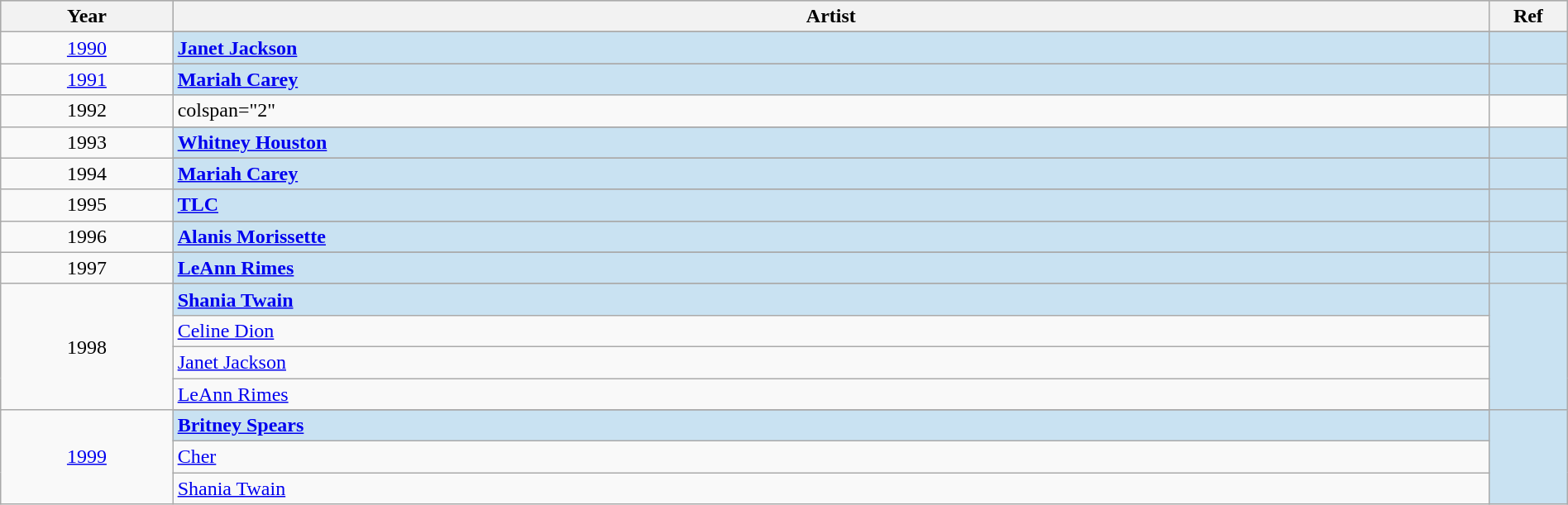<table class="wikitable" style="width:100%;">
<tr style="background:#bebebe;">
<th style="width:11%;">Year</th>
<th style="width:84%;">Artist</th>
<th style="width:5%;">Ref</th>
</tr>
<tr>
<td rowspan="2" align="center"><a href='#'>1990</a></td>
</tr>
<tr style="background:#c9e2f2">
<td><strong><a href='#'>Janet Jackson</a></strong></td>
<td rowspan="2" align="center"></td>
</tr>
<tr>
<td rowspan="2" align="center"><a href='#'>1991</a></td>
</tr>
<tr style="background:#c9e2f2">
<td><strong><a href='#'>Mariah Carey</a></strong></td>
<td align="center"></td>
</tr>
<tr>
<td align="center">1992</td>
<td>colspan="2" </td>
</tr>
<tr>
<td rowspan="2" align="center">1993</td>
</tr>
<tr style="background:#c9e2f2">
<td><strong><a href='#'>Whitney Houston</a></strong></td>
<td rowspan="2" align="center"></td>
</tr>
<tr>
<td rowspan="2" align="center">1994</td>
</tr>
<tr style="background:#c9e2f2">
<td><strong><a href='#'>Mariah Carey</a></strong></td>
<td rowspan="2" align="center"></td>
</tr>
<tr>
<td rowspan="2" align="center">1995</td>
</tr>
<tr style="background:#c9e2f2">
<td><strong><a href='#'>TLC</a></strong></td>
<td rowspan="2" align="center"></td>
</tr>
<tr>
<td rowspan="2" align="center">1996</td>
</tr>
<tr style="background:#c9e2f2">
<td><strong><a href='#'>Alanis Morissette</a></strong></td>
<td rowspan="2" align="center"></td>
</tr>
<tr>
<td rowspan="2" align="center">1997</td>
</tr>
<tr style="background:#c9e2f2">
<td><strong><a href='#'>LeAnn Rimes</a></strong></td>
<td rowspan="2" align="center"></td>
</tr>
<tr>
<td rowspan="5" align="center">1998</td>
</tr>
<tr style="background:#c9e2f2">
<td><strong><a href='#'>Shania Twain</a></strong></td>
<td rowspan="5" align="center"></td>
</tr>
<tr>
<td><a href='#'>Celine Dion</a></td>
</tr>
<tr>
<td><a href='#'>Janet Jackson</a></td>
</tr>
<tr>
<td><a href='#'>LeAnn Rimes</a></td>
</tr>
<tr>
<td rowspan="4" align="center"><a href='#'>1999</a></td>
</tr>
<tr style="background:#c9e2f2">
<td><strong><a href='#'>Britney Spears</a></strong></td>
<td rowspan="3" align="center"></td>
</tr>
<tr>
<td><a href='#'>Cher</a></td>
</tr>
<tr>
<td><a href='#'>Shania Twain</a></td>
</tr>
</table>
